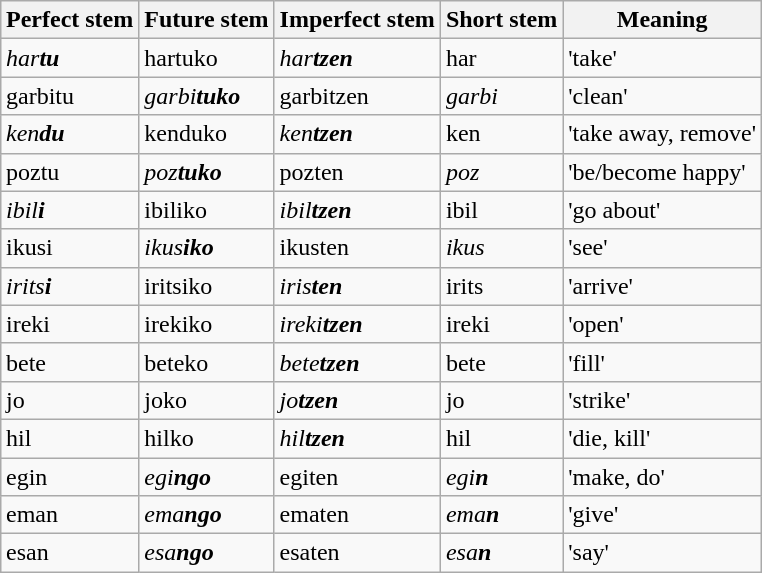<table class="wikitable" style="margin: 1em auto 1em auto">
<tr>
<th align="center">Perfect stem</th>
<th align="center">Future stem</th>
<th align="center">Imperfect stem</th>
<th align="center">Short stem</th>
<th align="center">Meaning</th>
</tr>
<tr>
<td><em>har<strong>tu<strong><em></td>
<td></em>har</strong>tuko</em></strong></td>
<td><em>har<strong>tzen<strong><em></td>
<td></em>har<em></td>
<td>'take'</td>
</tr>
<tr>
<td></em>garbi</strong>tu</em></strong></td>
<td><em>garbi<strong>tuko<strong><em></td>
<td></em>garbi</strong>tzen</em></strong></td>
<td><em>garbi</em></td>
<td>'clean'</td>
</tr>
<tr>
<td><em>ken<strong>du<strong><em></td>
<td></em>ken</strong>duko</em></strong></td>
<td><em>ken<strong>tzen<strong><em></td>
<td></em>ken<em></td>
<td>'take away, remove'</td>
</tr>
<tr>
<td></em>poz</strong>tu</em></strong></td>
<td><em>poz<strong>tuko<strong><em></td>
<td></em>poz</strong>ten</em></strong></td>
<td><em>poz</em></td>
<td>'be/become happy'</td>
</tr>
<tr>
<td><em>ibil<strong>i<strong><em></td>
<td></em>ibil</strong>iko</em></strong></td>
<td><em>ibil<strong>tzen<strong><em></td>
<td></em>ibil<em></td>
<td>'go about'</td>
</tr>
<tr>
<td></em>ikus</strong>i</em></strong></td>
<td><em>ikus<strong>iko<strong><em></td>
<td></em>ikus</strong>ten</em></strong></td>
<td><em>ikus</em></td>
<td>'see'</td>
</tr>
<tr>
<td><em>irits<strong>i<strong><em></td>
<td></em>irits</strong>iko</em></strong></td>
<td><em>iris<strong>ten<strong><em></td>
<td></em>irits<em></td>
<td>'arrive'</td>
</tr>
<tr>
<td></em>ireki<em></td>
<td></em>ireki</strong>ko</em></strong></td>
<td><em>ireki<strong>tzen<strong><em></td>
<td></em>ireki<em></td>
<td>'open'</td>
</tr>
<tr>
<td></em>bete<em></td>
<td></em>bete</strong>ko</em></strong></td>
<td><em>bete<strong>tzen<strong><em></td>
<td></em>bete<em></td>
<td>'fill'</td>
</tr>
<tr>
<td></em>jo<em></td>
<td></em>jo</strong>ko</em></strong></td>
<td><em>jo<strong>tzen<strong><em></td>
<td></em>jo<em></td>
<td>'strike'</td>
</tr>
<tr>
<td></em>hil<em></td>
<td></em>hil</strong>ko</em></strong></td>
<td><em>hil<strong>tzen<strong><em></td>
<td></em>hil<em></td>
<td>'die, kill'</td>
</tr>
<tr>
<td></em>egi</strong>n</em></strong></td>
<td><em>egi<strong>ngo<strong><em></td>
<td></em>egi</strong>ten</em></strong></td>
<td><em>egi<strong>n<strong><em></td>
<td>'make, do'</td>
</tr>
<tr>
<td></em>ema</strong>n</em></strong></td>
<td><em>ema<strong>ngo<strong><em></td>
<td></em>ema</strong>ten</em></strong></td>
<td><em>ema<strong>n<strong><em></td>
<td>'give'</td>
</tr>
<tr>
<td></em>esa</strong>n</em></strong></td>
<td><em>esa<strong>ngo<strong><em></td>
<td></em>esa</strong>ten</em></strong></td>
<td><em>esa<strong>n<strong><em></td>
<td>'say'</td>
</tr>
</table>
